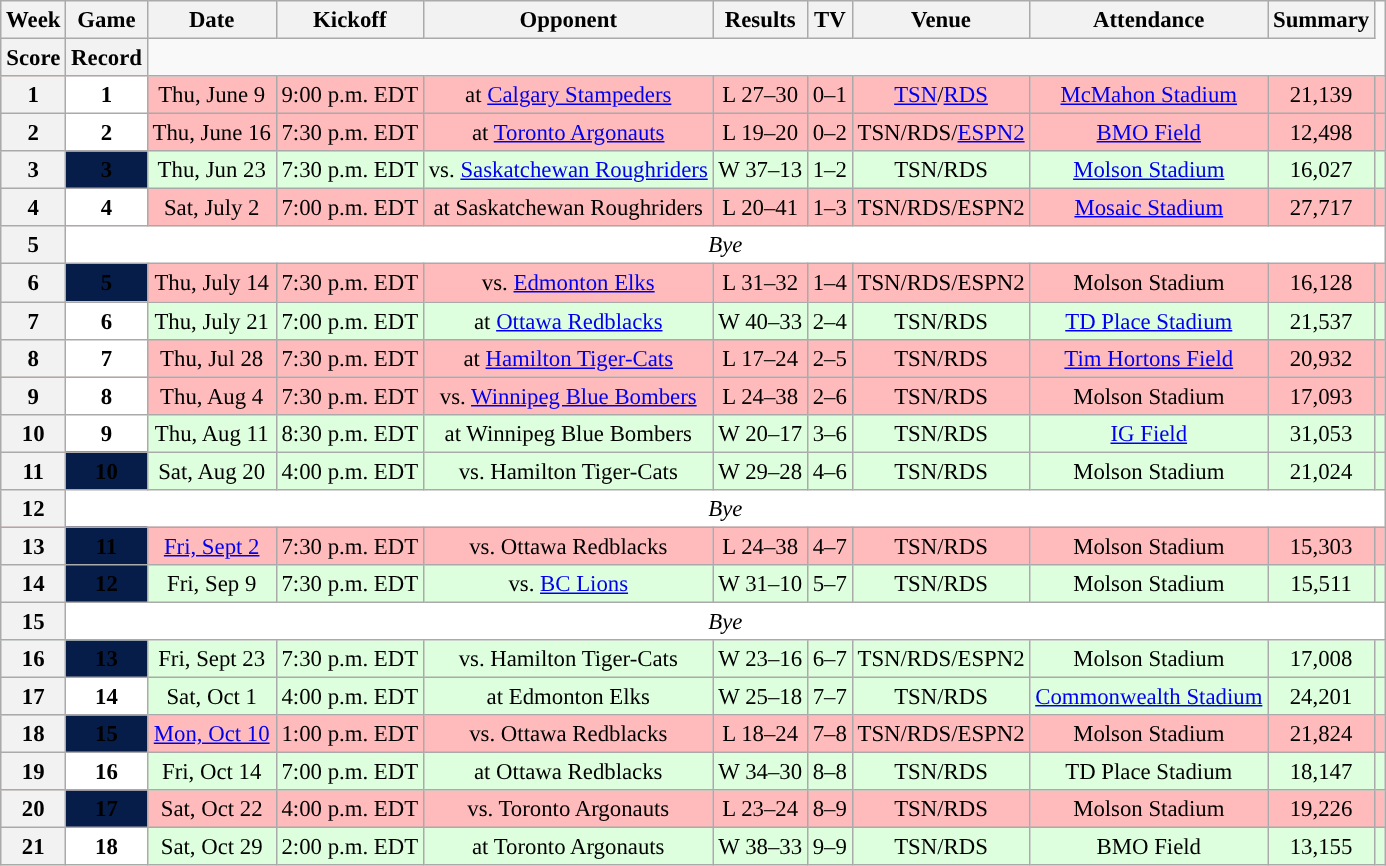<table class="wikitable" style="font-size: 95%;">
<tr>
<th scope="col">Week</th>
<th scope="col">Game</th>
<th scope="col">Date</th>
<th scope="col">Kickoff</th>
<th scope="col">Opponent</th>
<th scope="col">Results</th>
<th scope="col">TV</th>
<th scope="col">Venue</th>
<th scope="col">Attendance</th>
<th scope="col">Summary</th>
</tr>
<tr>
<th scope="col">Score</th>
<th scope="col">Record</th>
</tr>
<tr align="center"= bgcolor="ffbbbb">
<th align="center"><strong>1</strong></th>
<th style="text-align:center; background:white;"><span><strong>1</strong></span></th>
<td align="center">Thu, June 9</td>
<td align="center">9:00 p.m. EDT</td>
<td align="center">at <a href='#'>Calgary Stampeders</a></td>
<td align="center">L 27–30</td>
<td align="center">0–1</td>
<td align="center"><a href='#'>TSN</a>/<a href='#'>RDS</a></td>
<td align="center"><a href='#'>McMahon Stadium</a></td>
<td align="center">21,139</td>
<td align="center"></td>
</tr>
<tr align="center"= bgcolor="ffbbbb">
<th align="center"><strong>2</strong></th>
<th style="text-align:center; background:white;"><span><strong>2</strong></span></th>
<td align="center">Thu, June 16</td>
<td align="center">7:30 p.m. EDT</td>
<td align="center">at <a href='#'>Toronto Argonauts</a></td>
<td align="center">L 19–20</td>
<td align="center">0–2</td>
<td align="center">TSN/RDS/<a href='#'>ESPN2</a></td>
<td align="center"><a href='#'>BMO Field</a></td>
<td align="center">12,498</td>
<td align="center"></td>
</tr>
<tr align="center"= bgcolor="ddffdd">
<th align="center"><strong>3</strong></th>
<th style="text-align:center; background:#071D49;"><span><strong>3</strong></span></th>
<td align="center">Thu, Jun 23</td>
<td align="center">7:30 p.m. EDT</td>
<td align="center">vs. <a href='#'>Saskatchewan Roughriders</a></td>
<td align="center">W 37–13</td>
<td align="center">1–2</td>
<td align="center">TSN/RDS</td>
<td align="center"><a href='#'>Molson Stadium</a></td>
<td align="center">16,027</td>
<td align="center"></td>
</tr>
<tr align="center"= bgcolor="ffbbbb">
<th align="center"><strong>4</strong></th>
<th style="text-align:center; background:white;"><span><strong>4</strong></span></th>
<td align="center">Sat, July 2</td>
<td align="center">7:00 p.m. EDT</td>
<td align="center">at Saskatchewan Roughriders</td>
<td align="center">L 20–41</td>
<td align="center">1–3</td>
<td align="center">TSN/RDS/ESPN2</td>
<td align="center"><a href='#'>Mosaic Stadium</a></td>
<td align="center">27,717</td>
<td align="center"></td>
</tr>
<tr align="center"= bgcolor="ffffff">
<th align="center"><strong>5</strong></th>
<td colspan=10 align="center" valign="middle"><em>Bye</em></td>
</tr>
<tr align="center"= bgcolor="ffbbbb">
<th align="center"><strong>6</strong></th>
<th style="text-align:center; background:#071D49;"><span><strong>5</strong></span></th>
<td align="center">Thu, July 14</td>
<td align="center">7:30 p.m. EDT</td>
<td align="center">vs. <a href='#'>Edmonton Elks</a></td>
<td align="center">L 31–32</td>
<td align="center">1–4</td>
<td align="center">TSN/RDS/ESPN2</td>
<td align="center">Molson Stadium</td>
<td align="center">16,128</td>
<td align="center"></td>
</tr>
<tr align="center"= bgcolor="ddffdd">
<th align="center"><strong>7</strong></th>
<th style="text-align:center; background:white;"><span><strong>6</strong></span></th>
<td align="center">Thu, July 21</td>
<td align="center">7:00 p.m. EDT</td>
<td align="center">at <a href='#'>Ottawa Redblacks</a></td>
<td align="center">W 40–33</td>
<td align="center">2–4</td>
<td align="center">TSN/RDS</td>
<td align="center"><a href='#'>TD Place Stadium</a></td>
<td align="center">21,537</td>
<td align="center"></td>
</tr>
<tr align="center"= bgcolor="ffbbbb">
<th align="center"><strong>8</strong></th>
<th style="text-align:center; background:white;"><span><strong>7</strong></span></th>
<td align="center">Thu, Jul 28</td>
<td align="center">7:30 p.m. EDT</td>
<td align="center">at <a href='#'>Hamilton Tiger-Cats</a></td>
<td align="center">L 17–24</td>
<td align="center">2–5</td>
<td align="center">TSN/RDS</td>
<td align="center"><a href='#'>Tim Hortons Field</a></td>
<td align="center">20,932</td>
<td align="center"></td>
</tr>
<tr align="center"= bgcolor="ffbbbb">
<th align="center"><strong>9</strong></th>
<th style="text-align:center; background:white;"><span><strong>8</strong></span></th>
<td align="center">Thu, Aug 4</td>
<td align="center">7:30 p.m. EDT</td>
<td align="center">vs. <a href='#'>Winnipeg Blue Bombers</a></td>
<td align="center">L 24–38</td>
<td align="center">2–6</td>
<td align="center">TSN/RDS</td>
<td align="center">Molson Stadium</td>
<td align="center">17,093</td>
<td align="center"></td>
</tr>
<tr align="center"= bgcolor="ddffdd">
<th align="center"><strong>10</strong></th>
<th style="text-align:center; background:white;"><span><strong>9</strong></span></th>
<td align="center">Thu, Aug 11</td>
<td align="center">8:30 p.m. EDT</td>
<td align="center">at Winnipeg Blue Bombers</td>
<td align="center">W 20–17 </td>
<td align="center">3–6</td>
<td align="center">TSN/RDS</td>
<td align="center"><a href='#'>IG Field</a></td>
<td align="center">31,053</td>
<td align="center"></td>
</tr>
<tr align="center"= bgcolor="ddffdd">
<th align="center"><strong>11</strong></th>
<th style="text-align:center; background:#071D49;"><span><strong>10</strong></span></th>
<td align="center">Sat, Aug 20</td>
<td align="center">4:00 p.m. EDT</td>
<td align="center">vs. Hamilton Tiger-Cats</td>
<td align="center">W 29–28</td>
<td align="center">4–6</td>
<td align="center">TSN/RDS</td>
<td align="center">Molson Stadium</td>
<td align="center">21,024</td>
<td align="center"></td>
</tr>
<tr align="center"= bgcolor="ffffff">
<th align="center"><strong>12</strong></th>
<td colspan=10 align="center" valign="middle"><em>Bye</em></td>
</tr>
<tr align="center"= bgcolor="ffbbbb">
<th align="center"><strong>13</strong></th>
<th style="text-align:center; background:#071D49;"><span><strong>11</strong></span></th>
<td align="center"><a href='#'>Fri, Sept 2</a></td>
<td align="center">7:30 p.m. EDT</td>
<td align="center">vs. Ottawa Redblacks</td>
<td align="center">L 24–38</td>
<td align="center">4–7</td>
<td align="center">TSN/RDS</td>
<td align="center">Molson Stadium</td>
<td align="center">15,303</td>
<td align="center"></td>
</tr>
<tr align="center"= bgcolor="ddffdd">
<th align="center"><strong>14</strong></th>
<th style="text-align:center; background:#071D49;"><span><strong>12</strong></span></th>
<td align="center">Fri, Sep 9</td>
<td align="center">7:30 p.m. EDT</td>
<td align="center">vs. <a href='#'>BC Lions</a></td>
<td align="center">W 31–10</td>
<td align="center">5–7</td>
<td align="center">TSN/RDS</td>
<td align="center">Molson Stadium</td>
<td align="center">15,511</td>
<td align="center"></td>
</tr>
<tr align="center"= bgcolor="ffffff">
<th align="center"><strong>15</strong></th>
<td colspan=10 align="center" valign="middle"><em>Bye</em></td>
</tr>
<tr align="center"= bgcolor="ddffdd">
<th align="center"><strong>16</strong></th>
<th style="text-align:center; background:#071D49;"><span><strong>13</strong></span></th>
<td align="center">Fri, Sept 23</td>
<td align="center">7:30 p.m. EDT</td>
<td align="center">vs. Hamilton Tiger-Cats</td>
<td align="center">W 23–16</td>
<td align="center">6–7</td>
<td align="center">TSN/RDS/ESPN2</td>
<td align="center">Molson Stadium</td>
<td align="center">17,008</td>
<td align="center"></td>
</tr>
<tr align="center"= bgcolor="ddffdd">
<th align="center"><strong>17</strong></th>
<th style="text-align:center; background:white;"><span><strong>14</strong></span></th>
<td align="center">Sat, Oct 1</td>
<td align="center">4:00 p.m. EDT</td>
<td align="center">at Edmonton Elks</td>
<td align="center">W 25–18</td>
<td align="center">7–7</td>
<td align="center">TSN/RDS</td>
<td align="center"><a href='#'>Commonwealth Stadium</a></td>
<td align="center">24,201</td>
<td align="center"></td>
</tr>
<tr align="center"= bgcolor="ffbbbb">
<th align="center"><strong>18</strong></th>
<th style="text-align:center; background:#071D49;"><span><strong>15</strong></span></th>
<td align="center"><a href='#'>Mon, Oct 10</a></td>
<td align="center">1:00 p.m. EDT</td>
<td align="center">vs. Ottawa Redblacks</td>
<td align="center">L 18–24</td>
<td align="center">7–8</td>
<td align="center">TSN/RDS/ESPN2</td>
<td align="center">Molson Stadium</td>
<td align="center">21,824</td>
<td align="center"></td>
</tr>
<tr align="center"= bgcolor="ddffdd">
<th align="center"><strong>19</strong></th>
<th style="text-align:center; background:white;"><span><strong>16</strong></span></th>
<td align="center">Fri, Oct 14</td>
<td align="center">7:00 p.m. EDT</td>
<td align="center">at Ottawa Redblacks</td>
<td align="center">W 34–30</td>
<td align="center">8–8</td>
<td align="center">TSN/RDS</td>
<td align="center">TD Place Stadium</td>
<td align="center">18,147</td>
<td align="center"></td>
</tr>
<tr align="center"= bgcolor="ffbbbb">
<th align="center"><strong>20</strong></th>
<th style="text-align:center; background:#071D49;"><span><strong>17</strong></span></th>
<td align="center">Sat, Oct 22</td>
<td align="center">4:00 p.m. EDT</td>
<td align="center">vs. Toronto Argonauts</td>
<td align="center">L 23–24</td>
<td align="center">8–9</td>
<td align="center">TSN/RDS</td>
<td align="center">Molson Stadium</td>
<td align="center">19,226</td>
<td align="center"></td>
</tr>
<tr align="center"= bgcolor="ddffdd">
<th align="center"><strong>21</strong></th>
<th style="text-align:center; background:white;"><span><strong>18</strong></span></th>
<td align="center">Sat, Oct 29</td>
<td align="center">2:00 p.m. EDT</td>
<td align="center">at Toronto Argonauts</td>
<td align="center">W 38–33</td>
<td align="center">9–9</td>
<td align="center">TSN/RDS</td>
<td align="center">BMO Field</td>
<td align="center">13,155</td>
<td align="center"></td>
</tr>
</table>
